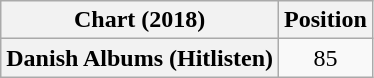<table class="wikitable plainrowheaders" style="text-align:center">
<tr>
<th scope="col">Chart (2018)</th>
<th scope="col">Position</th>
</tr>
<tr>
<th scope="row">Danish Albums (Hitlisten)</th>
<td>85</td>
</tr>
</table>
